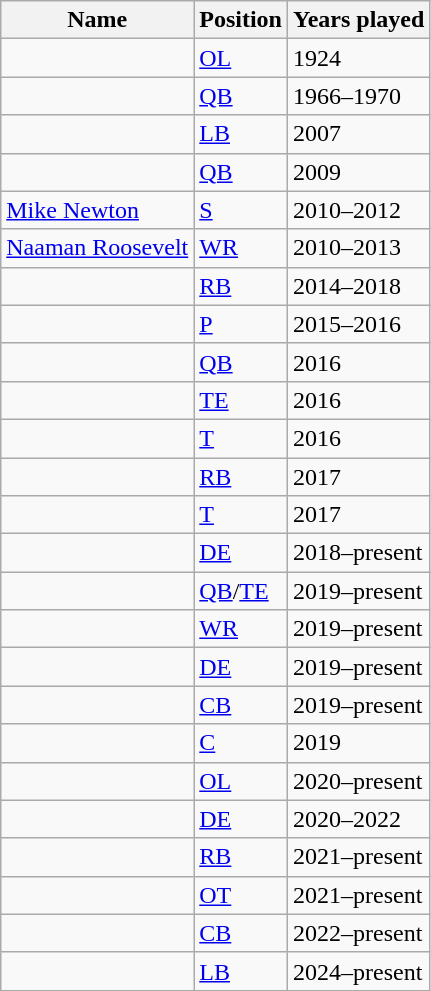<table class="wikitable">
<tr>
<th>Name</th>
<th>Position</th>
<th>Years played</th>
</tr>
<tr>
<td></td>
<td><a href='#'>OL</a></td>
<td>1924</td>
</tr>
<tr>
<td></td>
<td><a href='#'>QB</a></td>
<td>1966–1970</td>
</tr>
<tr>
<td></td>
<td><a href='#'>LB</a></td>
<td>2007</td>
</tr>
<tr>
<td></td>
<td><a href='#'>QB</a></td>
<td>2009</td>
</tr>
<tr>
<td><a href='#'>Mike Newton</a></td>
<td><a href='#'>S</a></td>
<td>2010–2012</td>
</tr>
<tr>
<td><a href='#'>Naaman Roosevelt</a></td>
<td><a href='#'>WR</a></td>
<td>2010–2013</td>
</tr>
<tr>
<td></td>
<td><a href='#'>RB</a></td>
<td>2014–2018</td>
</tr>
<tr>
<td></td>
<td><a href='#'>P</a></td>
<td>2015–2016</td>
</tr>
<tr>
<td></td>
<td><a href='#'>QB</a></td>
<td>2016</td>
</tr>
<tr>
<td></td>
<td><a href='#'>TE</a></td>
<td>2016</td>
</tr>
<tr>
<td></td>
<td><a href='#'>T</a></td>
<td>2016</td>
</tr>
<tr>
<td></td>
<td><a href='#'>RB</a></td>
<td>2017</td>
</tr>
<tr>
<td></td>
<td><a href='#'>T</a></td>
<td>2017</td>
</tr>
<tr>
<td></td>
<td><a href='#'>DE</a></td>
<td>2018–present</td>
</tr>
<tr>
<td></td>
<td><a href='#'>QB</a>/<a href='#'>TE</a></td>
<td>2019–present</td>
</tr>
<tr>
<td></td>
<td><a href='#'>WR</a></td>
<td>2019–present</td>
</tr>
<tr>
<td></td>
<td><a href='#'>DE</a></td>
<td>2019–present</td>
</tr>
<tr>
<td></td>
<td><a href='#'>CB</a></td>
<td>2019–present</td>
</tr>
<tr>
<td></td>
<td><a href='#'>C</a></td>
<td>2019</td>
</tr>
<tr>
<td></td>
<td><a href='#'>OL</a></td>
<td>2020–present</td>
</tr>
<tr>
<td></td>
<td><a href='#'>DE</a></td>
<td>2020–2022</td>
</tr>
<tr>
<td></td>
<td><a href='#'>RB</a></td>
<td>2021–present</td>
</tr>
<tr>
<td></td>
<td><a href='#'>OT</a></td>
<td>2021–present</td>
</tr>
<tr>
<td></td>
<td><a href='#'>CB</a></td>
<td>2022–present</td>
</tr>
<tr>
<td></td>
<td><a href='#'>LB</a></td>
<td>2024–present</td>
</tr>
</table>
